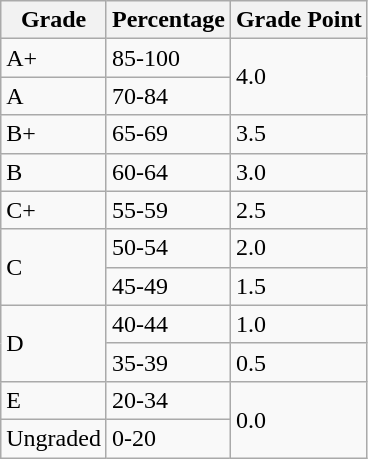<table class="wikitable">
<tr>
<th>Grade</th>
<th>Percentage</th>
<th>Grade Point</th>
</tr>
<tr>
<td>A+</td>
<td>85-100</td>
<td rowspan="2">4.0</td>
</tr>
<tr>
<td>A</td>
<td>70-84</td>
</tr>
<tr>
<td>B+</td>
<td>65-69</td>
<td>3.5</td>
</tr>
<tr>
<td>B</td>
<td>60-64</td>
<td>3.0</td>
</tr>
<tr>
<td>C+</td>
<td>55-59</td>
<td>2.5</td>
</tr>
<tr>
<td rowspan="2">C</td>
<td>50-54</td>
<td>2.0</td>
</tr>
<tr>
<td>45-49</td>
<td>1.5</td>
</tr>
<tr>
<td rowspan="2">D</td>
<td>40-44</td>
<td>1.0</td>
</tr>
<tr>
<td>35-39</td>
<td>0.5</td>
</tr>
<tr>
<td>E</td>
<td>20-34</td>
<td rowspan="2">0.0</td>
</tr>
<tr>
<td>Ungraded</td>
<td>0-20</td>
</tr>
</table>
